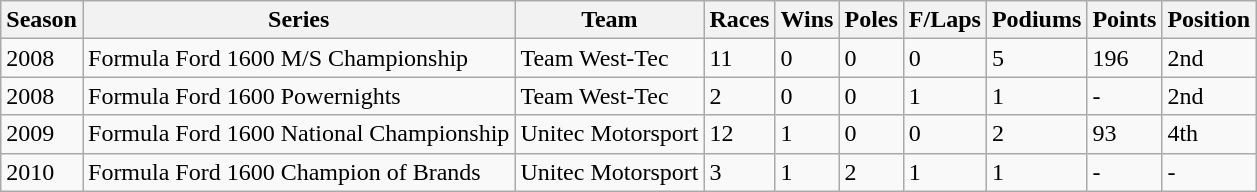<table class="wikitable">
<tr>
<th>Season</th>
<th>Series</th>
<th>Team</th>
<th>Races</th>
<th>Wins</th>
<th>Poles</th>
<th>F/Laps</th>
<th>Podiums</th>
<th>Points</th>
<th>Position</th>
</tr>
<tr>
<td>2008</td>
<td>Formula Ford 1600 M/S Championship</td>
<td>Team West-Tec</td>
<td>11</td>
<td>0</td>
<td>0</td>
<td>0</td>
<td>5</td>
<td>196</td>
<td>2nd</td>
</tr>
<tr>
<td>2008</td>
<td>Formula Ford 1600 Powernights</td>
<td>Team West-Tec</td>
<td>2</td>
<td>0</td>
<td>0</td>
<td>1</td>
<td>1</td>
<td>-</td>
<td>2nd</td>
</tr>
<tr>
<td>2009</td>
<td>Formula Ford 1600 National Championship</td>
<td>Unitec Motorsport</td>
<td>12</td>
<td>1</td>
<td>0</td>
<td>0</td>
<td>2</td>
<td>93</td>
<td>4th</td>
</tr>
<tr>
<td>2010</td>
<td>Formula Ford 1600 Champion of Brands</td>
<td>Unitec Motorsport</td>
<td>3</td>
<td>1</td>
<td>2</td>
<td>1</td>
<td>1</td>
<td>-</td>
<td>-</td>
</tr>
</table>
